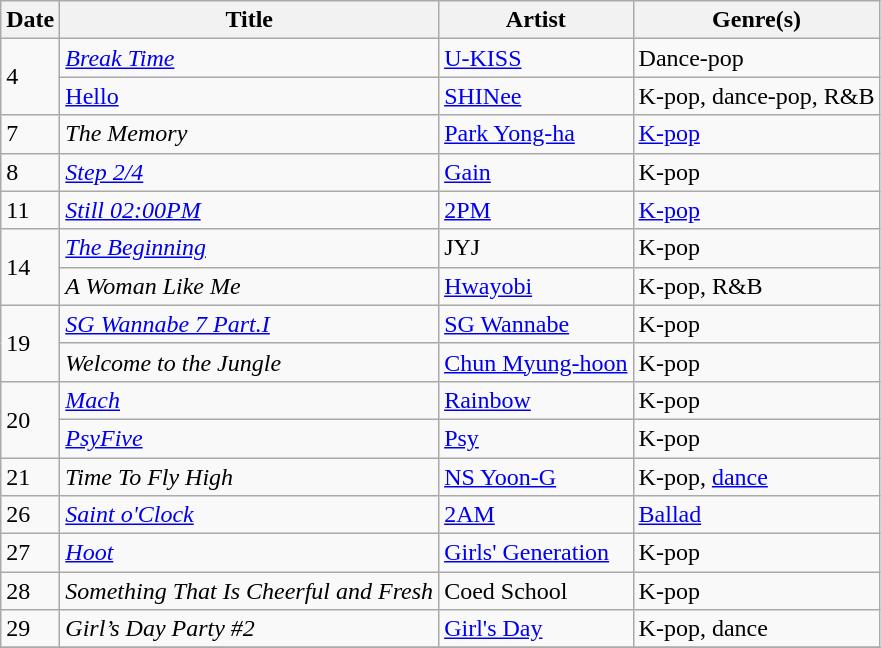<table class="wikitable" style="text-align: left;">
<tr>
<th>Date</th>
<th>Title</th>
<th>Artist</th>
<th>Genre(s)</th>
</tr>
<tr>
<td rowspan="2">4</td>
<td><a href='#'><em>Break Time</em></a></td>
<td><a href='#'>U-KISS</a></td>
<td>Dance-pop</td>
</tr>
<tr>
<td><a href='#'>Hello</a></td>
<td><a href='#'>SHINee</a></td>
<td>K-pop, dance-pop, R&B</td>
</tr>
<tr>
<td>7</td>
<td><em>The Memory</em></td>
<td><a href='#'>Park Yong-ha</a></td>
<td><a href='#'>K-pop</a></td>
</tr>
<tr>
<td rowspan="1">8</td>
<td><em><a href='#'>Step 2/4</a></em></td>
<td><a href='#'>Gain</a></td>
<td>K-pop</td>
</tr>
<tr>
<td rowspan="1">11</td>
<td><em><a href='#'>Still 02:00PM</a></em></td>
<td><a href='#'>2PM</a></td>
<td><a href='#'>K-pop</a></td>
</tr>
<tr>
<td rowspan="2">14</td>
<td><a href='#'><em>The Beginning</em></a></td>
<td>JYJ</td>
<td>K-pop</td>
</tr>
<tr>
<td><em>A Woman Like Me</em></td>
<td><a href='#'>Hwayobi</a></td>
<td>K-pop, R&B</td>
</tr>
<tr>
<td rowspan="2">19</td>
<td><em><a href='#'>SG Wannabe 7 Part.I</a></em></td>
<td><a href='#'>SG Wannabe</a></td>
<td>K-pop</td>
</tr>
<tr>
<td><em>Welcome to the Jungle</em></td>
<td><a href='#'>Chun Myung-hoon</a></td>
<td>K-pop</td>
</tr>
<tr>
<td rowspan="2">20</td>
<td><em><a href='#'>Mach</a></em></td>
<td><a href='#'>Rainbow</a></td>
<td>K-pop</td>
</tr>
<tr>
<td><em><a href='#'>PsyFive</a></em></td>
<td><a href='#'>Psy</a></td>
<td>K-pop</td>
</tr>
<tr>
<td rowspan="1">21</td>
<td><em>Time To Fly High</em></td>
<td><a href='#'>NS Yoon-G</a></td>
<td>K-pop, <a href='#'>dance</a></td>
</tr>
<tr>
<td rowspan="1">26</td>
<td><em><a href='#'>Saint o'Clock</a></em></td>
<td><a href='#'>2AM</a></td>
<td><a href='#'>Ballad</a></td>
</tr>
<tr>
<td rowspan="1">27</td>
<td><em><a href='#'>Hoot</a></em></td>
<td><a href='#'>Girls' Generation</a></td>
<td>K-pop</td>
</tr>
<tr>
<td rowspan="1">28</td>
<td><em>Something That Is Cheerful and Fresh</em></td>
<td>Coed School</td>
<td>K-pop</td>
</tr>
<tr>
<td rowspan="1">29</td>
<td><em>Girl’s Day Party #2</em></td>
<td><a href='#'>Girl's Day</a></td>
<td>K-pop, dance</td>
</tr>
<tr>
</tr>
</table>
